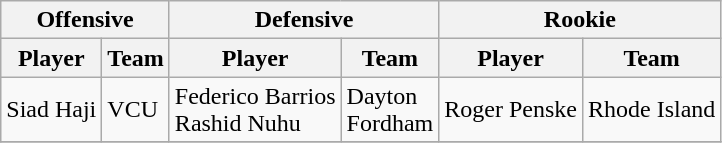<table class="wikitable">
<tr>
<th colspan="2">Offensive</th>
<th colspan="2">Defensive</th>
<th colspan="2">Rookie</th>
</tr>
<tr>
<th>Player</th>
<th>Team</th>
<th>Player</th>
<th>Team</th>
<th>Player</th>
<th>Team</th>
</tr>
<tr>
<td>Siad Haji</td>
<td>VCU</td>
<td>Federico Barrios<br>Rashid Nuhu</td>
<td>Dayton<br>Fordham</td>
<td>Roger Penske</td>
<td>Rhode Island</td>
</tr>
<tr>
</tr>
</table>
